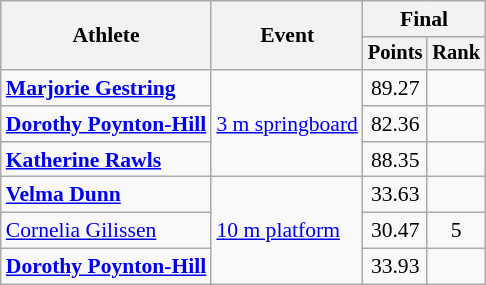<table class="wikitable" style="font-size:90%;">
<tr>
<th rowspan=2>Athlete</th>
<th rowspan=2>Event</th>
<th colspan=2>Final</th>
</tr>
<tr style="font-size:95%">
<th>Points</th>
<th>Rank</th>
</tr>
<tr align=center>
<td align=left><strong><a href='#'>Marjorie Gestring</a></strong></td>
<td align=left rowspan=3><a href='#'>3 m springboard</a></td>
<td>89.27</td>
<td></td>
</tr>
<tr align=center>
<td align=left><strong><a href='#'>Dorothy Poynton-Hill</a></strong></td>
<td>82.36</td>
<td></td>
</tr>
<tr align=center>
<td align=left><strong><a href='#'>Katherine Rawls</a></strong></td>
<td>88.35</td>
<td></td>
</tr>
<tr align=center>
<td align=left><strong><a href='#'>Velma Dunn</a></strong></td>
<td align=left rowspan=3><a href='#'>10 m platform</a></td>
<td>33.63</td>
<td></td>
</tr>
<tr align=center>
<td align=left><a href='#'>Cornelia Gilissen</a></td>
<td>30.47</td>
<td>5</td>
</tr>
<tr align=center>
<td align=left><strong><a href='#'>Dorothy Poynton-Hill</a></strong></td>
<td>33.93</td>
<td></td>
</tr>
</table>
